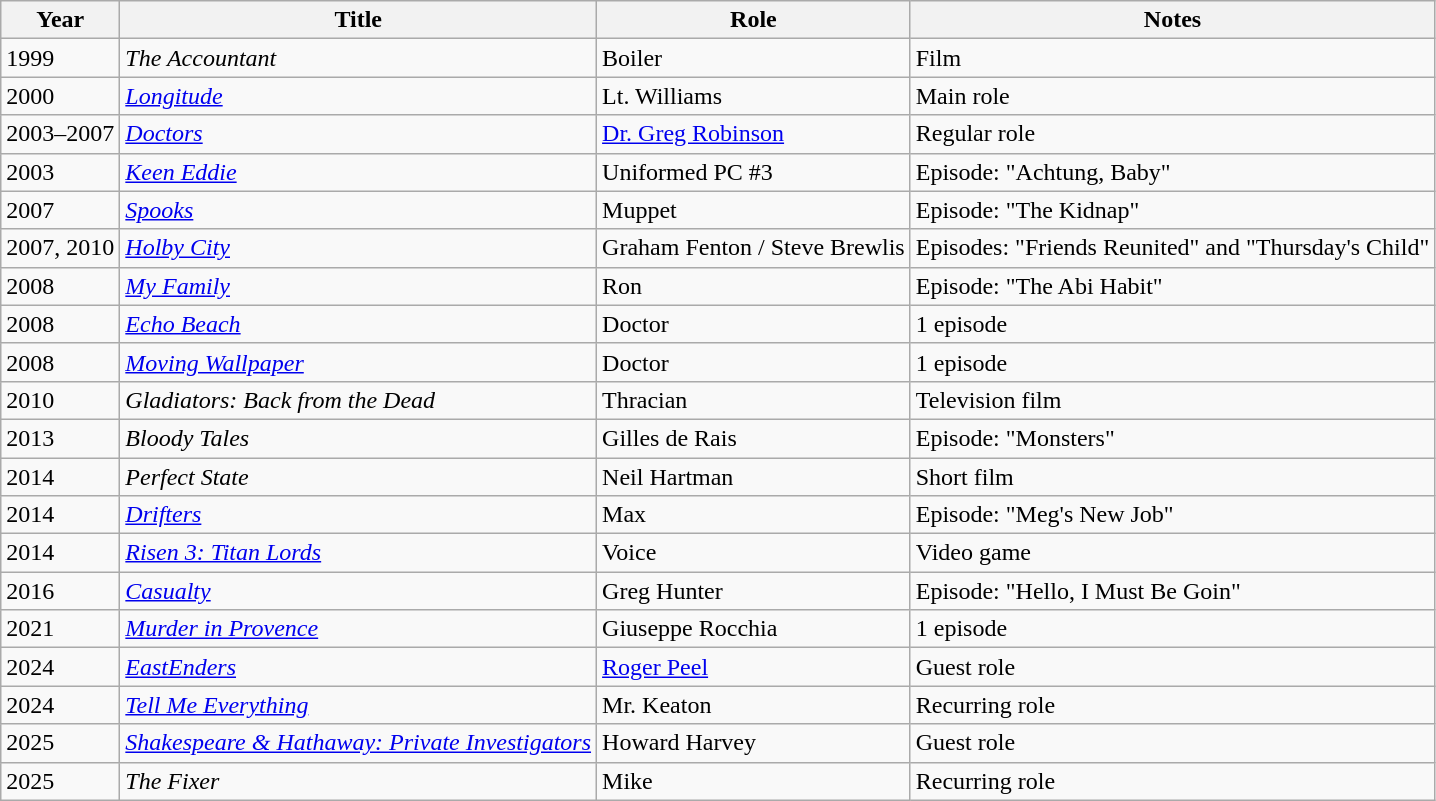<table class="wikitable">
<tr>
<th>Year</th>
<th>Title</th>
<th>Role</th>
<th>Notes</th>
</tr>
<tr>
<td>1999</td>
<td><em>The Accountant</em></td>
<td>Boiler</td>
<td>Film</td>
</tr>
<tr>
<td>2000</td>
<td><em><a href='#'>Longitude</a></em></td>
<td>Lt. Williams</td>
<td>Main role</td>
</tr>
<tr>
<td>2003–2007</td>
<td><em><a href='#'>Doctors</a></em></td>
<td><a href='#'>Dr. Greg Robinson</a></td>
<td>Regular role</td>
</tr>
<tr>
<td>2003</td>
<td><em><a href='#'>Keen Eddie</a></em></td>
<td>Uniformed PC #3</td>
<td>Episode: "Achtung, Baby"</td>
</tr>
<tr>
<td>2007</td>
<td><em><a href='#'>Spooks</a></em></td>
<td>Muppet</td>
<td>Episode: "The Kidnap"</td>
</tr>
<tr>
<td>2007, 2010</td>
<td><em><a href='#'>Holby City</a></em></td>
<td>Graham Fenton / Steve Brewlis</td>
<td>Episodes: "Friends Reunited" and "Thursday's Child"</td>
</tr>
<tr>
<td>2008</td>
<td><em><a href='#'>My Family</a></em></td>
<td>Ron</td>
<td>Episode: "The Abi Habit"</td>
</tr>
<tr>
<td>2008</td>
<td><em><a href='#'>Echo Beach</a></em></td>
<td>Doctor</td>
<td>1 episode</td>
</tr>
<tr>
<td>2008</td>
<td><em><a href='#'>Moving Wallpaper</a></em></td>
<td>Doctor</td>
<td>1 episode</td>
</tr>
<tr>
<td>2010</td>
<td><em>Gladiators: Back from the Dead</em></td>
<td>Thracian</td>
<td>Television film</td>
</tr>
<tr>
<td>2013</td>
<td><em>Bloody Tales</em></td>
<td>Gilles de Rais</td>
<td>Episode: "Monsters"</td>
</tr>
<tr>
<td>2014</td>
<td><em>Perfect State</em></td>
<td>Neil Hartman</td>
<td>Short film</td>
</tr>
<tr>
<td>2014</td>
<td><em><a href='#'>Drifters</a></em></td>
<td>Max</td>
<td>Episode: "Meg's New Job"</td>
</tr>
<tr>
<td>2014</td>
<td><em><a href='#'>Risen 3: Titan Lords</a></em></td>
<td>Voice</td>
<td>Video game</td>
</tr>
<tr>
<td>2016</td>
<td><em><a href='#'>Casualty</a></em></td>
<td>Greg Hunter</td>
<td>Episode: "Hello, I Must Be Goin"</td>
</tr>
<tr>
<td>2021</td>
<td><em><a href='#'>Murder in Provence</a></em></td>
<td>Giuseppe Rocchia</td>
<td>1 episode</td>
</tr>
<tr>
<td>2024</td>
<td><em><a href='#'>EastEnders</a></em></td>
<td><a href='#'>Roger Peel</a></td>
<td>Guest role</td>
</tr>
<tr>
<td>2024</td>
<td><em><a href='#'>Tell Me Everything</a></em></td>
<td>Mr. Keaton</td>
<td>Recurring role</td>
</tr>
<tr>
<td>2025</td>
<td><em><a href='#'>Shakespeare & Hathaway: Private Investigators</a></em></td>
<td>Howard Harvey</td>
<td>Guest role</td>
</tr>
<tr>
<td>2025</td>
<td><em>The Fixer</em></td>
<td>Mike</td>
<td>Recurring role</td>
</tr>
</table>
